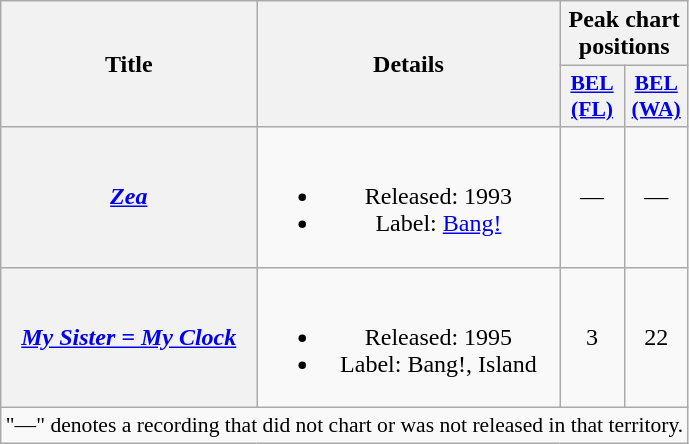<table class="wikitable plainrowheaders" style="text-align:center;">
<tr>
<th scope="col" rowspan="2">Title</th>
<th scope="col" rowspan="2">Details</th>
<th scope="col" colspan="2">Peak chart positions</th>
</tr>
<tr>
<th scope="col" style="width:2.5em;font-size:90%;"><a href='#'>BEL<br>(FL)</a><br></th>
<th scope="col" style="width:2.5em;font-size:90%;"><a href='#'>BEL<br>(WA)</a><br></th>
</tr>
<tr>
<th scope="row"><em><a href='#'>Zea</a></em></th>
<td><br><ul><li>Released: 1993</li><li>Label: <a href='#'>Bang!</a></li></ul></td>
<td>—</td>
<td>—</td>
</tr>
<tr>
<th scope="row"><em><a href='#'>My Sister = My Clock</a></em></th>
<td><br><ul><li>Released: 1995</li><li>Label: Bang!, Island</li></ul></td>
<td>3</td>
<td>22</td>
</tr>
<tr>
<td colspan="4" style="font-size:90%">"—" denotes a recording that did not chart or was not released in that territory.</td>
</tr>
</table>
